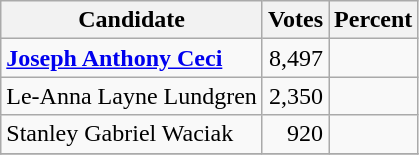<table class="wikitable">
<tr>
<th>Candidate</th>
<th>Votes</th>
<th>Percent</th>
</tr>
<tr>
<td style="font-weight:bold;"><a href='#'>Joseph Anthony Ceci</a></td>
<td style="text-align:right;">8,497</td>
<td style="text-align:right;"></td>
</tr>
<tr>
<td>Le-Anna Layne Lundgren</td>
<td style="text-align:right;">2,350</td>
<td style="text-align:right;"></td>
</tr>
<tr>
<td>Stanley Gabriel Waciak</td>
<td style="text-align:right;">920</td>
<td style="text-align:right;"></td>
</tr>
<tr>
</tr>
</table>
